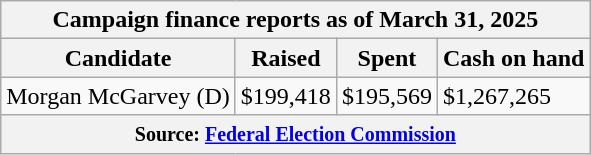<table class="wikitable sortable">
<tr>
<th colspan=4>Campaign finance reports as of March 31, 2025</th>
</tr>
<tr style="text-align:center;">
<th>Candidate</th>
<th>Raised</th>
<th>Spent</th>
<th>Cash on hand</th>
</tr>
<tr>
<td>Morgan McGarvey (D)</td>
<td>$199,418</td>
<td>$195,569</td>
<td>$1,267,265</td>
</tr>
<tr>
<th colspan="4"><small>Source: <a href='#'>Federal Election Commission</a></small></th>
</tr>
</table>
